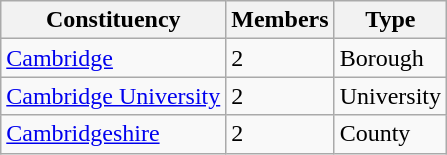<table class="wikitable sortable">
<tr>
<th>Constituency</th>
<th>Members</th>
<th>Type</th>
</tr>
<tr>
<td><a href='#'>Cambridge</a></td>
<td>2</td>
<td>Borough</td>
</tr>
<tr>
<td><a href='#'>Cambridge University</a></td>
<td>2</td>
<td>University</td>
</tr>
<tr>
<td><a href='#'>Cambridgeshire</a></td>
<td>2</td>
<td>County</td>
</tr>
</table>
